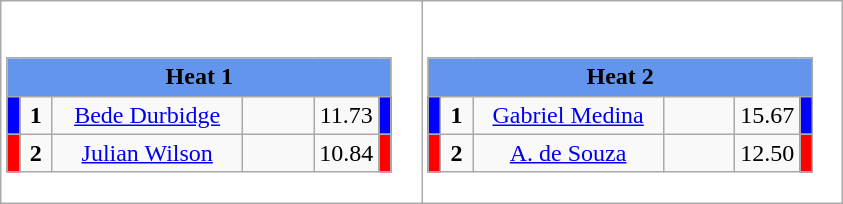<table class="wikitable" style="background:#fff;">
<tr>
<td><div><br><table class="wikitable">
<tr>
<td colspan="6"  style="text-align:center; background:#6495ed;"><strong>Heat 1</strong></td>
</tr>
<tr>
<td style="width:01px; background: #00f;"></td>
<td style="width:14px; text-align:center;"><strong>1</strong></td>
<td style="width:120px; text-align:center;"><a href='#'>Bede Durbidge</a></td>
<td style="width:40px; text-align:center;"></td>
<td style="width:20px; text-align:center;">11.73</td>
<td style="width:01px; background: #00f;"></td>
</tr>
<tr>
<td style="width:01px; background: #f00;"></td>
<td style="width:14px; text-align:center;"><strong>2</strong></td>
<td style="width:120px; text-align:center;"><a href='#'>Julian Wilson</a></td>
<td style="width:40px; text-align:center;"></td>
<td style="width:20px; text-align:center;">10.84</td>
<td style="width:01px; background: #f00;"></td>
</tr>
</table>
</div></td>
<td><div><br><table class="wikitable">
<tr>
<td colspan="6"  style="text-align:center; background:#6495ed;"><strong>Heat 2</strong></td>
</tr>
<tr>
<td style="width:01px; background: #00f;"></td>
<td style="width:14px; text-align:center;"><strong>1</strong></td>
<td style="width:120px; text-align:center;"><a href='#'>Gabriel Medina</a></td>
<td style="width:40px; text-align:center;"></td>
<td style="width:20px; text-align:center;">15.67</td>
<td style="width:01px; background: #00f;"></td>
</tr>
<tr>
<td style="width:01px; background: #f00;"></td>
<td style="width:14px; text-align:center;"><strong>2</strong></td>
<td style="width:120px; text-align:center;"><a href='#'>A. de Souza</a></td>
<td style="width:40px; text-align:center;"></td>
<td style="width:20px; text-align:center;">12.50</td>
<td style="width:01px; background: #f00;"></td>
</tr>
</table>
</div></td>
</tr>
</table>
